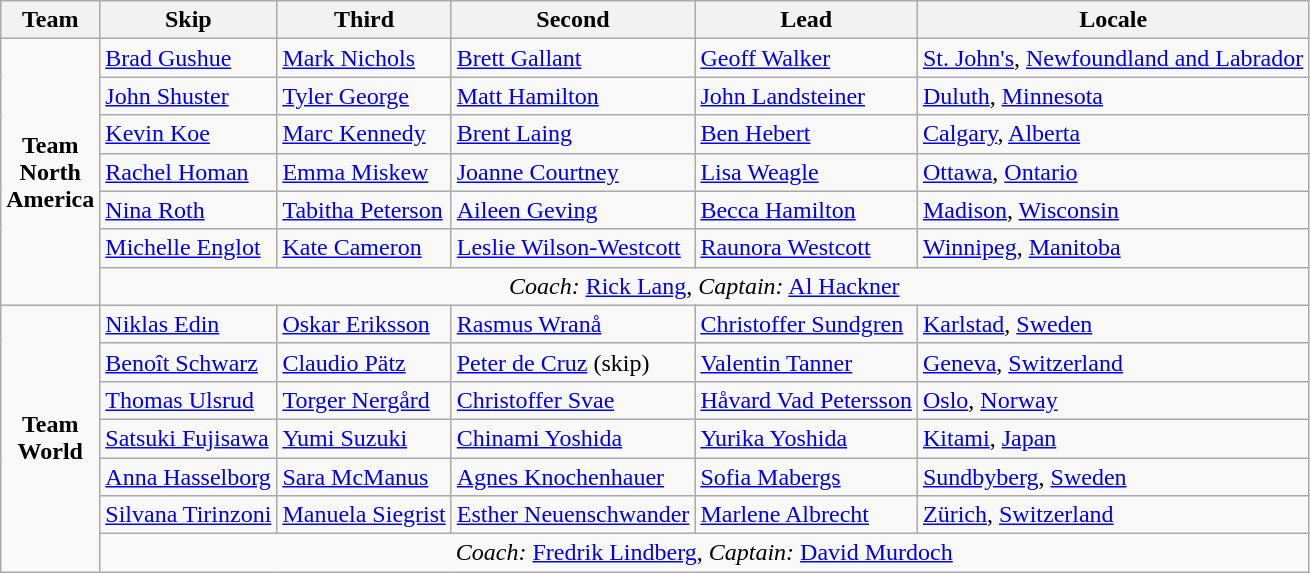<table class="wikitable">
<tr>
<th>Team</th>
<th>Skip</th>
<th>Third</th>
<th>Second</th>
<th>Lead</th>
<th>Locale</th>
</tr>
<tr>
<td rowspan=7 align=center><strong>Team <br> North <br> America</strong></td>
<td><a href='#'>Brad Gushue</a></td>
<td><a href='#'>Mark Nichols</a></td>
<td><a href='#'>Brett Gallant</a></td>
<td><a href='#'>Geoff Walker</a></td>
<td> <a href='#'>St. John's</a>, <a href='#'>Newfoundland and Labrador</a></td>
</tr>
<tr>
<td><a href='#'>John Shuster</a></td>
<td><a href='#'>Tyler George</a></td>
<td><a href='#'>Matt Hamilton</a></td>
<td><a href='#'>John Landsteiner</a></td>
<td> <a href='#'>Duluth</a>, <a href='#'>Minnesota</a></td>
</tr>
<tr>
<td><a href='#'>Kevin Koe</a></td>
<td><a href='#'>Marc Kennedy</a></td>
<td><a href='#'>Brent Laing</a></td>
<td><a href='#'>Ben Hebert</a></td>
<td> <a href='#'>Calgary</a>, <a href='#'>Alberta</a></td>
</tr>
<tr>
<td><a href='#'>Rachel Homan</a></td>
<td><a href='#'>Emma Miskew</a></td>
<td><a href='#'>Joanne Courtney</a></td>
<td><a href='#'>Lisa Weagle</a></td>
<td> <a href='#'>Ottawa</a>, <a href='#'>Ontario</a></td>
</tr>
<tr>
<td><a href='#'>Nina Roth</a></td>
<td><a href='#'>Tabitha Peterson</a></td>
<td><a href='#'>Aileen Geving</a></td>
<td><a href='#'>Becca Hamilton</a></td>
<td> <a href='#'>Madison</a>, <a href='#'>Wisconsin</a></td>
</tr>
<tr>
<td><a href='#'>Michelle Englot</a></td>
<td><a href='#'>Kate Cameron</a></td>
<td><a href='#'>Leslie Wilson-Westcott</a></td>
<td><a href='#'>Raunora Westcott</a></td>
<td> <a href='#'>Winnipeg</a>, <a href='#'>Manitoba</a></td>
</tr>
<tr>
<td colspan=5 align=center><em>Coach:</em>  <a href='#'>Rick Lang</a>, <em>Captain:</em>  <a href='#'>Al Hackner</a></td>
</tr>
<tr>
<td rowspan=7 align=center><strong>Team <br> World</strong></td>
<td><a href='#'>Niklas Edin</a></td>
<td><a href='#'>Oskar Eriksson</a></td>
<td><a href='#'>Rasmus Wranå</a></td>
<td><a href='#'>Christoffer Sundgren</a></td>
<td> <a href='#'>Karlstad</a>, <a href='#'>Sweden</a></td>
</tr>
<tr>
<td><a href='#'>Benoît Schwarz</a></td>
<td><a href='#'>Claudio Pätz</a></td>
<td><a href='#'>Peter de Cruz</a> (skip)</td>
<td><a href='#'>Valentin Tanner</a></td>
<td> <a href='#'>Geneva</a>, <a href='#'>Switzerland</a></td>
</tr>
<tr>
<td><a href='#'>Thomas Ulsrud</a></td>
<td><a href='#'>Torger Nergård</a></td>
<td><a href='#'>Christoffer Svae</a></td>
<td><a href='#'>Håvard Vad Petersson</a></td>
<td> <a href='#'>Oslo</a>, <a href='#'>Norway</a></td>
</tr>
<tr>
<td><a href='#'>Satsuki Fujisawa</a></td>
<td><a href='#'>Yumi Suzuki</a></td>
<td><a href='#'>Chinami Yoshida</a></td>
<td><a href='#'>Yurika Yoshida</a></td>
<td> <a href='#'>Kitami</a>, <a href='#'>Japan</a></td>
</tr>
<tr>
<td><a href='#'>Anna Hasselborg</a></td>
<td><a href='#'>Sara McManus</a></td>
<td><a href='#'>Agnes Knochenhauer</a></td>
<td><a href='#'>Sofia Mabergs</a></td>
<td> <a href='#'>Sundbyberg</a>, <a href='#'>Sweden</a></td>
</tr>
<tr>
<td><a href='#'>Silvana Tirinzoni</a></td>
<td><a href='#'>Manuela Siegrist</a></td>
<td><a href='#'>Esther Neuenschwander</a></td>
<td><a href='#'>Marlene Albrecht</a></td>
<td> <a href='#'>Zürich</a>, <a href='#'>Switzerland</a></td>
</tr>
<tr>
<td colspan=5 align=center><em>Coach:</em>  <a href='#'>Fredrik Lindberg</a>, <em>Captain:</em>  <a href='#'>David Murdoch</a></td>
</tr>
</table>
